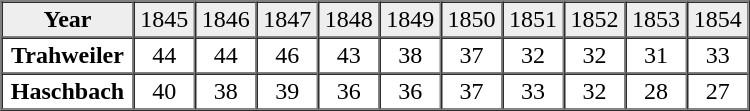<table border="1" cellpadding="2" cellspacing="0" width="500">
<tr bgcolor="#eeeeee" align="center">
<td><strong>Year</strong></td>
<td>1845</td>
<td>1846</td>
<td>1847</td>
<td>1848</td>
<td>1849</td>
<td>1850</td>
<td>1851</td>
<td>1852</td>
<td>1853</td>
<td>1854</td>
</tr>
<tr align="center">
<td><strong>Trahweiler</strong></td>
<td>44</td>
<td>44</td>
<td>46</td>
<td>43</td>
<td>38</td>
<td>37</td>
<td>32</td>
<td>32</td>
<td>31</td>
<td>33</td>
</tr>
<tr align="center">
<td><strong>Haschbach</strong></td>
<td>40</td>
<td>38</td>
<td>39</td>
<td>36</td>
<td>36</td>
<td>37</td>
<td>33</td>
<td>32</td>
<td>28</td>
<td>27</td>
</tr>
</table>
